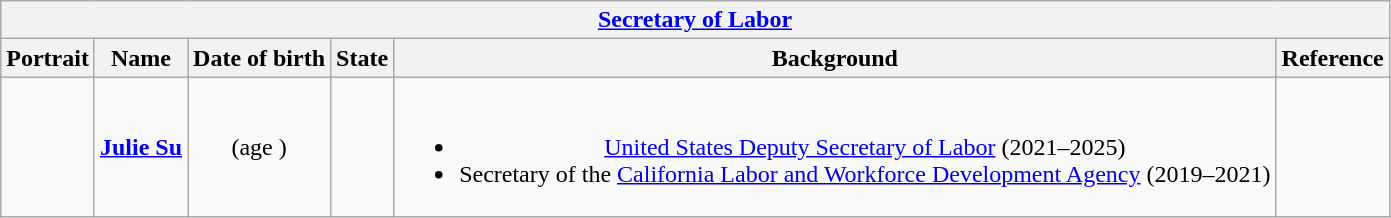<table class="wikitable collapsible" style="text-align:center;">
<tr>
<th colspan="6"><a href='#'>Secretary of Labor</a></th>
</tr>
<tr>
<th>Portrait</th>
<th>Name</th>
<th>Date of birth</th>
<th>State</th>
<th>Background</th>
<th>Reference</th>
</tr>
<tr>
<td></td>
<td><strong><a href='#'>Julie Su</a></strong></td>
<td> (age )</td>
<td></td>
<td><br><ul><li><a href='#'>United States Deputy Secretary of Labor</a> (2021–2025)</li><li>Secretary of the <a href='#'>California Labor and Workforce Development Agency</a> (2019–2021)</li></ul></td>
<td></td>
</tr>
</table>
